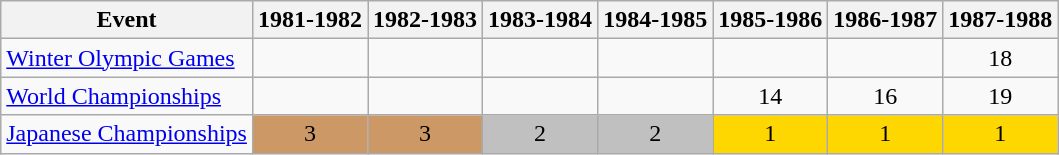<table class="wikitable" style="text-align:center">
<tr>
<th>Event</th>
<th>1981-1982</th>
<th>1982-1983</th>
<th>1983-1984</th>
<th>1984-1985</th>
<th>1985-1986</th>
<th>1986-1987</th>
<th>1987-1988</th>
</tr>
<tr>
<td style="text-align:left"><a href='#'>Winter Olympic Games</a></td>
<td></td>
<td></td>
<td></td>
<td></td>
<td></td>
<td></td>
<td>18</td>
</tr>
<tr>
<td style="text-align:left"><a href='#'>World Championships</a></td>
<td></td>
<td></td>
<td></td>
<td></td>
<td>14</td>
<td>16</td>
<td>19</td>
</tr>
<tr>
<td style="text-align:left"><a href='#'>Japanese Championships</a></td>
<td style="background-color:#cc9966">3</td>
<td style="background-color:#cc9966">3</td>
<td style="background-color:#c0c0c0">2</td>
<td style="background-color:#c0c0c0">2</td>
<td style="background-color:#ffd700">1</td>
<td style="background-color:#ffd700">1</td>
<td style="background-color:#ffd700">1</td>
</tr>
</table>
